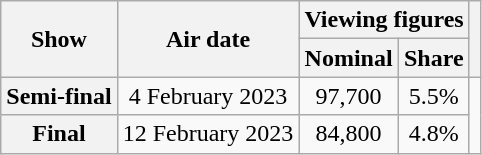<table class="wikitable plainrowheaders sortable" style="text-align:center">
<tr>
<th rowspan="2" scope="col" class="unsortable">Show</th>
<th rowspan="2" scope="col">Air date</th>
<th colspan="2" scope="col">Viewing figures</th>
<th rowspan="2"></th>
</tr>
<tr>
<th>Nominal</th>
<th>Share</th>
</tr>
<tr>
<th scope="row">Semi-final</th>
<td>4 February 2023</td>
<td>97,700</td>
<td>5.5%</td>
<td rowspan="2"></td>
</tr>
<tr>
<th scope="row">Final</th>
<td>12 February 2023</td>
<td>84,800</td>
<td>4.8%</td>
</tr>
</table>
